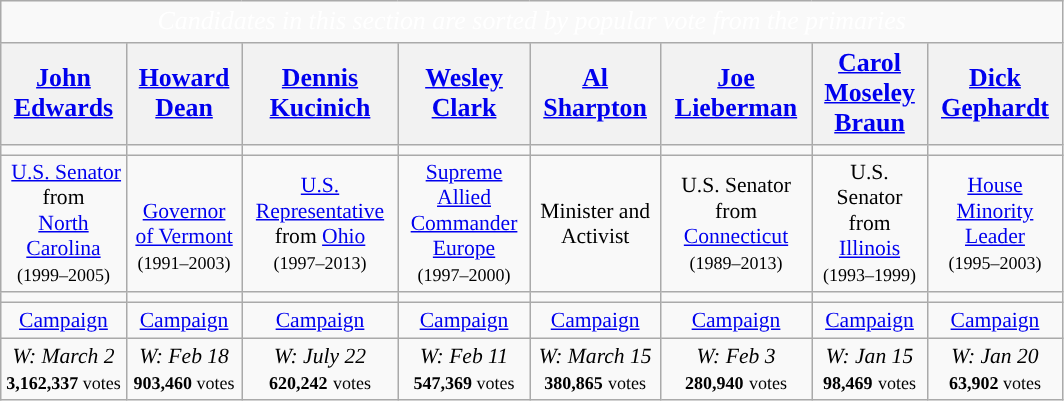<table class="wikitable mw-collapsible mw-collapsed" style="font-size:90%">
<tr>
<td colspan="12" style="text-align:center; width:700px; font-size:120%; color:white; background:"><em>Candidates in this section are sorted by popular vote from the primaries</em></td>
</tr>
<tr>
<th scope="col" style="width:3em; font-size:120%;"><strong><a href='#'>John Edwards</a></strong></th>
<th scope="col" style="width:3em; font-size:120%;"><strong><a href='#'>Howard Dean</a></strong></th>
<th scope="col" style="width:3em; font-size:120%;"><strong><a href='#'>Dennis Kucinich</a></strong></th>
<th scope="col" style="width:3em; font-size:120%;"><strong><a href='#'>Wesley Clark</a></strong></th>
<th scope="col" style="width:3em; font-size:120%;"><strong><a href='#'>Al Sharpton</a></strong></th>
<th scope="col" style="width:3em; font-size:120%;"><strong><a href='#'>Joe Lieberman</a></strong></th>
<th scope="col" style="width:3em; font-size:120%;"><strong><a href='#'>Carol Moseley<br>Braun</a></strong></th>
<th scope="col" style="width:3em; font-size:120%;"><strong><a href='#'>Dick Gephardt</a></strong></th>
</tr>
<tr>
<td></td>
<td></td>
<td></td>
<td></td>
<td></td>
<td></td>
<td></td>
<td></td>
</tr>
<tr style="text-align:center">
<td> <a href='#'>U.S. Senator</a> from<br><a href='#'>North Carolina</a><br><small>(1999–2005)</small></td>
<td><a href='#'></a><br><a href='#'>Governor of Vermont</a><br><small>(1991–2003)</small></td>
<td><a href='#'>U.S. Representative</a> from <a href='#'>Ohio</a><br><small>(1997–</small><small>20</small><small>13)</small></td>
<td><a href='#'>Supreme Allied</a><br><a href='#'>Commander Europe</a><br><small>(1997–2000)</small></td>
<td>Minister and Activist</td>
<td>U.S. Senator<br>from <a href='#'>Connecticut</a><br><small>(1989–2013)</small></td>
<td>U.S. Senator<br>from <a href='#'>Illinois</a><br><small>(1993–1999)</small></td>
<td><a href='#'>House Minority Leader</a><br><small>(1995–2003)</small></td>
</tr>
<tr>
<td></td>
<td></td>
<td></td>
<td></td>
<td></td>
<td></td>
<td></td>
<td></td>
</tr>
<tr style="text-align:center">
<td><a href='#'>Campaign</a></td>
<td><a href='#'>Campaign</a></td>
<td><a href='#'>Campaign</a></td>
<td><a href='#'>Campaign</a></td>
<td><a href='#'>Campaign</a></td>
<td><a href='#'>Campaign</a></td>
<td><a href='#'>Campaign</a></td>
<td><a href='#'>Campaign</a></td>
</tr>
<tr style="text-align:center">
<td><em>W: March 2</em><br><small><strong>3,162,337</strong> votes</small></td>
<td><em>W: Feb 18</em><br><small><strong>903,460</strong> votes</small></td>
<td><em>W: July 22</em><br><strong><small>620,242</small></strong> <small>votes</small></td>
<td><em>W: Feb 11</em><br><small><strong>547,369</strong> votes</small></td>
<td><em>W: March 15</em><br><strong><small>380,865</small></strong> <small>votes</small></td>
<td><em>W: Feb 3</em><br><strong><small>280,940</small></strong> <small>votes</small></td>
<td><em>W: Jan 15</em><br><strong><small>98,469</small></strong> <small>votes</small></td>
<td><em>W: Jan 20</em><br><small><strong>63,902</strong> votes</small></td>
</tr>
</table>
